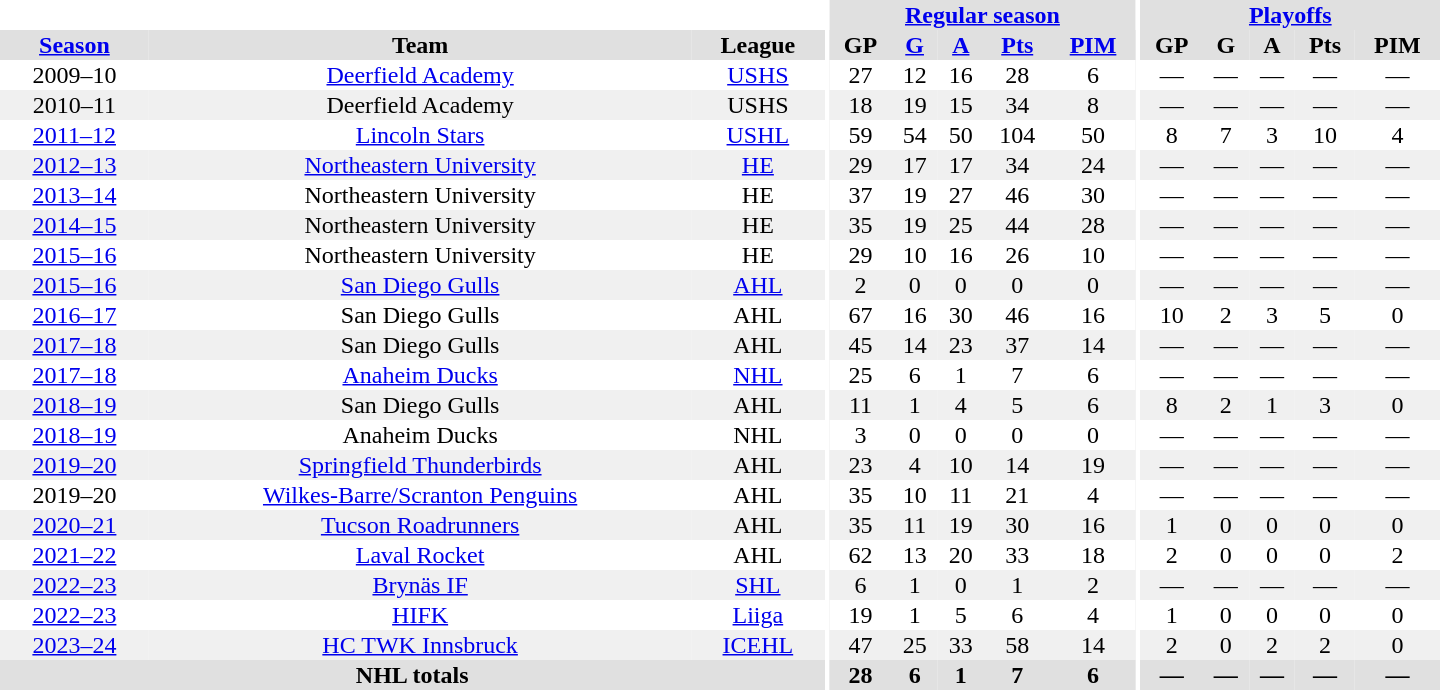<table border="0" cellpadding="1" cellspacing="0" style="text-align:center; width:60em">
<tr bgcolor="#e0e0e0">
<th colspan="3" bgcolor="#ffffff"></th>
<th rowspan="99" bgcolor="#ffffff"></th>
<th colspan="5"><a href='#'>Regular season</a></th>
<th rowspan="99" bgcolor="#ffffff"></th>
<th colspan="5"><a href='#'>Playoffs</a></th>
</tr>
<tr bgcolor="#e0e0e0">
<th><a href='#'>Season</a></th>
<th>Team</th>
<th>League</th>
<th>GP</th>
<th><a href='#'>G</a></th>
<th><a href='#'>A</a></th>
<th><a href='#'>Pts</a></th>
<th><a href='#'>PIM</a></th>
<th>GP</th>
<th>G</th>
<th>A</th>
<th>Pts</th>
<th>PIM</th>
</tr>
<tr>
<td>2009–10</td>
<td><a href='#'>Deerfield Academy</a></td>
<td><a href='#'>USHS</a></td>
<td>27</td>
<td>12</td>
<td>16</td>
<td>28</td>
<td>6</td>
<td>—</td>
<td>—</td>
<td>—</td>
<td>—</td>
<td>—</td>
</tr>
<tr bgcolor="#f0f0f0">
<td>2010–11</td>
<td>Deerfield Academy</td>
<td>USHS</td>
<td>18</td>
<td>19</td>
<td>15</td>
<td>34</td>
<td>8</td>
<td>—</td>
<td>—</td>
<td>—</td>
<td>—</td>
<td>—</td>
</tr>
<tr>
<td><a href='#'>2011–12</a></td>
<td><a href='#'>Lincoln Stars</a></td>
<td><a href='#'>USHL</a></td>
<td>59</td>
<td>54</td>
<td>50</td>
<td>104</td>
<td>50</td>
<td>8</td>
<td>7</td>
<td>3</td>
<td>10</td>
<td>4</td>
</tr>
<tr bgcolor="#f0f0f0">
<td><a href='#'>2012–13</a></td>
<td><a href='#'>Northeastern University</a></td>
<td><a href='#'>HE</a></td>
<td>29</td>
<td>17</td>
<td>17</td>
<td>34</td>
<td>24</td>
<td>—</td>
<td>—</td>
<td>—</td>
<td>—</td>
<td>—</td>
</tr>
<tr>
<td><a href='#'>2013–14</a></td>
<td>Northeastern University</td>
<td>HE</td>
<td>37</td>
<td>19</td>
<td>27</td>
<td>46</td>
<td>30</td>
<td>—</td>
<td>—</td>
<td>—</td>
<td>—</td>
<td>—</td>
</tr>
<tr bgcolor="#f0f0f0">
<td><a href='#'>2014–15</a></td>
<td>Northeastern University</td>
<td>HE</td>
<td>35</td>
<td>19</td>
<td>25</td>
<td>44</td>
<td>28</td>
<td>—</td>
<td>—</td>
<td>—</td>
<td>—</td>
<td>—</td>
</tr>
<tr>
<td><a href='#'>2015–16</a></td>
<td>Northeastern University</td>
<td>HE</td>
<td>29</td>
<td>10</td>
<td>16</td>
<td>26</td>
<td>10</td>
<td>—</td>
<td>—</td>
<td>—</td>
<td>—</td>
<td>—</td>
</tr>
<tr bgcolor="#f0f0f0">
<td><a href='#'>2015–16</a></td>
<td><a href='#'>San Diego Gulls</a></td>
<td><a href='#'>AHL</a></td>
<td>2</td>
<td>0</td>
<td>0</td>
<td>0</td>
<td>0</td>
<td>—</td>
<td>—</td>
<td>—</td>
<td>—</td>
<td>—</td>
</tr>
<tr>
<td><a href='#'>2016–17</a></td>
<td>San Diego Gulls</td>
<td>AHL</td>
<td>67</td>
<td>16</td>
<td>30</td>
<td>46</td>
<td>16</td>
<td>10</td>
<td>2</td>
<td>3</td>
<td>5</td>
<td>0</td>
</tr>
<tr bgcolor="#f0f0f0">
<td><a href='#'>2017–18</a></td>
<td>San Diego Gulls</td>
<td>AHL</td>
<td>45</td>
<td>14</td>
<td>23</td>
<td>37</td>
<td>14</td>
<td>—</td>
<td>—</td>
<td>—</td>
<td>—</td>
<td>—</td>
</tr>
<tr>
<td><a href='#'>2017–18</a></td>
<td><a href='#'>Anaheim Ducks</a></td>
<td><a href='#'>NHL</a></td>
<td>25</td>
<td>6</td>
<td>1</td>
<td>7</td>
<td>6</td>
<td>—</td>
<td>—</td>
<td>—</td>
<td>—</td>
<td>—</td>
</tr>
<tr bgcolor="#f0f0f0">
<td><a href='#'>2018–19</a></td>
<td>San Diego Gulls</td>
<td>AHL</td>
<td>11</td>
<td>1</td>
<td>4</td>
<td>5</td>
<td>6</td>
<td>8</td>
<td>2</td>
<td>1</td>
<td>3</td>
<td>0</td>
</tr>
<tr>
<td><a href='#'>2018–19</a></td>
<td>Anaheim Ducks</td>
<td>NHL</td>
<td>3</td>
<td>0</td>
<td>0</td>
<td>0</td>
<td>0</td>
<td>—</td>
<td>—</td>
<td>—</td>
<td>—</td>
<td>—</td>
</tr>
<tr bgcolor="#f0f0f0">
<td><a href='#'>2019–20</a></td>
<td><a href='#'>Springfield Thunderbirds</a></td>
<td>AHL</td>
<td>23</td>
<td>4</td>
<td>10</td>
<td>14</td>
<td>19</td>
<td>—</td>
<td>—</td>
<td>—</td>
<td>—</td>
<td>—</td>
</tr>
<tr>
<td>2019–20</td>
<td><a href='#'>Wilkes-Barre/Scranton Penguins</a></td>
<td>AHL</td>
<td>35</td>
<td>10</td>
<td>11</td>
<td>21</td>
<td>4</td>
<td>—</td>
<td>—</td>
<td>—</td>
<td>—</td>
<td>—</td>
</tr>
<tr bgcolor="#f0f0f0">
<td><a href='#'>2020–21</a></td>
<td><a href='#'>Tucson Roadrunners</a></td>
<td>AHL</td>
<td>35</td>
<td>11</td>
<td>19</td>
<td>30</td>
<td>16</td>
<td>1</td>
<td>0</td>
<td>0</td>
<td>0</td>
<td>0</td>
</tr>
<tr>
<td><a href='#'>2021–22</a></td>
<td><a href='#'>Laval Rocket</a></td>
<td>AHL</td>
<td>62</td>
<td>13</td>
<td>20</td>
<td>33</td>
<td>18</td>
<td>2</td>
<td>0</td>
<td>0</td>
<td>0</td>
<td>2</td>
</tr>
<tr bgcolor="#f0f0f0">
<td><a href='#'>2022–23</a></td>
<td><a href='#'>Brynäs IF</a></td>
<td><a href='#'>SHL</a></td>
<td>6</td>
<td>1</td>
<td>0</td>
<td>1</td>
<td>2</td>
<td>—</td>
<td>—</td>
<td>—</td>
<td>—</td>
<td>—</td>
</tr>
<tr>
<td><a href='#'>2022–23</a></td>
<td><a href='#'>HIFK</a></td>
<td><a href='#'>Liiga</a></td>
<td>19</td>
<td>1</td>
<td>5</td>
<td>6</td>
<td>4</td>
<td>1</td>
<td>0</td>
<td>0</td>
<td>0</td>
<td>0</td>
</tr>
<tr bgcolor="#f0f0f0">
<td><a href='#'>2023–24</a></td>
<td><a href='#'>HC TWK Innsbruck</a></td>
<td><a href='#'>ICEHL</a></td>
<td>47</td>
<td>25</td>
<td>33</td>
<td>58</td>
<td>14</td>
<td>2</td>
<td>0</td>
<td>2</td>
<td>2</td>
<td>0</td>
</tr>
<tr bgcolor="#e0e0e0">
<th colspan="3">NHL totals</th>
<th>28</th>
<th>6</th>
<th>1</th>
<th>7</th>
<th>6</th>
<th>—</th>
<th>—</th>
<th>—</th>
<th>—</th>
<th>—</th>
</tr>
</table>
